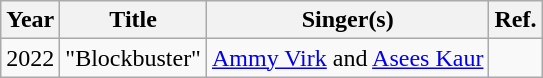<table class="wikitable sortable">
<tr>
<th scope="col">Year</th>
<th scope="col">Title</th>
<th scope="col">Singer(s)</th>
<th scope="col" class ="unsortable">Ref.</th>
</tr>
<tr>
<td>2022</td>
<td>"Blockbuster"</td>
<td><a href='#'>Ammy Virk</a> and <a href='#'>Asees Kaur</a></td>
<td></td>
</tr>
</table>
